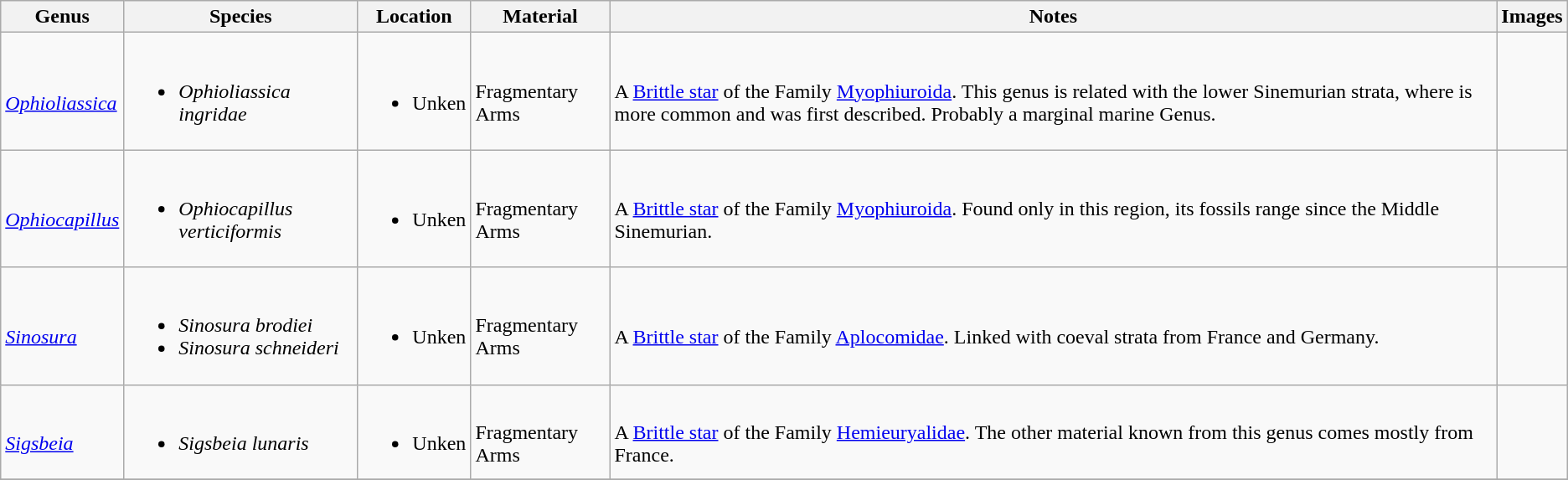<table class = "wikitable">
<tr>
<th>Genus</th>
<th>Species</th>
<th>Location</th>
<th>Material</th>
<th>Notes</th>
<th>Images</th>
</tr>
<tr>
<td><br><em><a href='#'>Ophioliassica</a></em></td>
<td><br><ul><li><em>Ophioliassica ingridae</em></li></ul></td>
<td><br><ul><li>Unken</li></ul></td>
<td><br>Fragmentary Arms</td>
<td><br>A <a href='#'>Brittle star</a> of the Family <a href='#'>Myophiuroida</a>. This genus is related with the lower Sinemurian strata, where is more common and was first described. Probably a marginal marine Genus.</td>
<td></td>
</tr>
<tr>
<td><br><em><a href='#'>Ophiocapillus</a></em></td>
<td><br><ul><li><em>Ophiocapillus verticiformis</em></li></ul></td>
<td><br><ul><li>Unken</li></ul></td>
<td><br>Fragmentary Arms</td>
<td><br>A <a href='#'>Brittle star</a> of the Family <a href='#'>Myophiuroida</a>. Found only in this region, its fossils range since the Middle Sinemurian.</td>
<td></td>
</tr>
<tr>
<td><br><em><a href='#'>Sinosura</a></em></td>
<td><br><ul><li><em>Sinosura brodiei</em></li><li><em>Sinosura schneideri</em></li></ul></td>
<td><br><ul><li>Unken</li></ul></td>
<td><br>Fragmentary Arms</td>
<td><br>A <a href='#'>Brittle star</a> of the Family <a href='#'>Aplocomidae</a>. Linked with coeval strata from France and Germany.</td>
<td></td>
</tr>
<tr>
<td><br><em><a href='#'>Sigsbeia</a></em></td>
<td><br><ul><li><em>Sigsbeia lunaris</em></li></ul></td>
<td><br><ul><li>Unken</li></ul></td>
<td><br>Fragmentary Arms</td>
<td><br>A <a href='#'>Brittle star</a> of the Family <a href='#'>Hemieuryalidae</a>. The other material known from this genus comes mostly from France.</td>
<td></td>
</tr>
<tr>
</tr>
</table>
